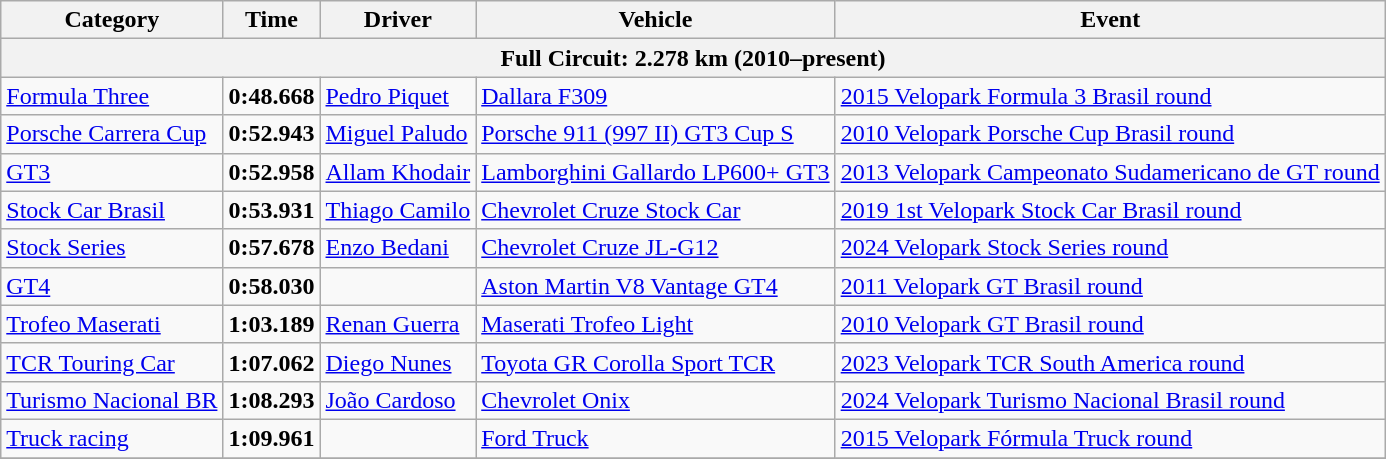<table class="wikitable">
<tr>
<th>Category</th>
<th>Time</th>
<th>Driver</th>
<th>Vehicle</th>
<th>Event</th>
</tr>
<tr>
<th colspan=5>Full Circuit: 2.278 km (2010–present)</th>
</tr>
<tr>
<td><a href='#'>Formula Three</a></td>
<td><strong>0:48.668</strong></td>
<td><a href='#'>Pedro Piquet</a></td>
<td><a href='#'>Dallara F309</a></td>
<td><a href='#'>2015 Velopark Formula 3 Brasil round</a></td>
</tr>
<tr>
<td><a href='#'>Porsche Carrera Cup</a></td>
<td><strong>0:52.943</strong></td>
<td><a href='#'>Miguel Paludo</a></td>
<td><a href='#'>Porsche 911 (997 II) GT3 Cup S</a></td>
<td><a href='#'>2010 Velopark Porsche Cup Brasil round</a></td>
</tr>
<tr>
<td><a href='#'>GT3</a></td>
<td><strong>0:52.958</strong></td>
<td><a href='#'>Allam Khodair</a></td>
<td><a href='#'>Lamborghini Gallardo LP600+ GT3</a></td>
<td><a href='#'>2013 Velopark Campeonato Sudamericano de GT round</a></td>
</tr>
<tr>
<td><a href='#'>Stock Car Brasil</a></td>
<td><strong>0:53.931</strong></td>
<td><a href='#'>Thiago Camilo</a></td>
<td><a href='#'>Chevrolet Cruze Stock Car</a></td>
<td><a href='#'>2019 1st Velopark Stock Car Brasil round</a></td>
</tr>
<tr>
<td><a href='#'>Stock Series</a></td>
<td><strong>0:57.678</strong></td>
<td><a href='#'>Enzo Bedani</a></td>
<td><a href='#'>Chevrolet Cruze JL-G12</a></td>
<td><a href='#'>2024 Velopark Stock Series round</a></td>
</tr>
<tr>
<td><a href='#'>GT4</a></td>
<td><strong>0:58.030</strong></td>
<td></td>
<td><a href='#'>Aston Martin V8 Vantage GT4</a></td>
<td><a href='#'>2011 Velopark GT Brasil round</a></td>
</tr>
<tr>
<td><a href='#'>Trofeo Maserati</a></td>
<td><strong>1:03.189</strong></td>
<td><a href='#'>Renan Guerra</a></td>
<td><a href='#'>Maserati Trofeo Light</a></td>
<td><a href='#'>2010 Velopark GT Brasil round</a></td>
</tr>
<tr>
<td><a href='#'>TCR Touring Car</a></td>
<td><strong>1:07.062</strong></td>
<td><a href='#'>Diego Nunes</a></td>
<td><a href='#'>Toyota GR Corolla Sport TCR</a></td>
<td><a href='#'>2023 Velopark TCR South America round</a></td>
</tr>
<tr>
<td><a href='#'>Turismo Nacional BR</a></td>
<td><strong>1:08.293</strong></td>
<td><a href='#'>João Cardoso</a></td>
<td><a href='#'>Chevrolet Onix</a></td>
<td><a href='#'>2024 Velopark Turismo Nacional Brasil round</a></td>
</tr>
<tr>
<td><a href='#'>Truck racing</a></td>
<td><strong>1:09.961</strong></td>
<td></td>
<td><a href='#'>Ford Truck</a></td>
<td><a href='#'>2015 Velopark Fórmula Truck round</a></td>
</tr>
<tr>
</tr>
</table>
